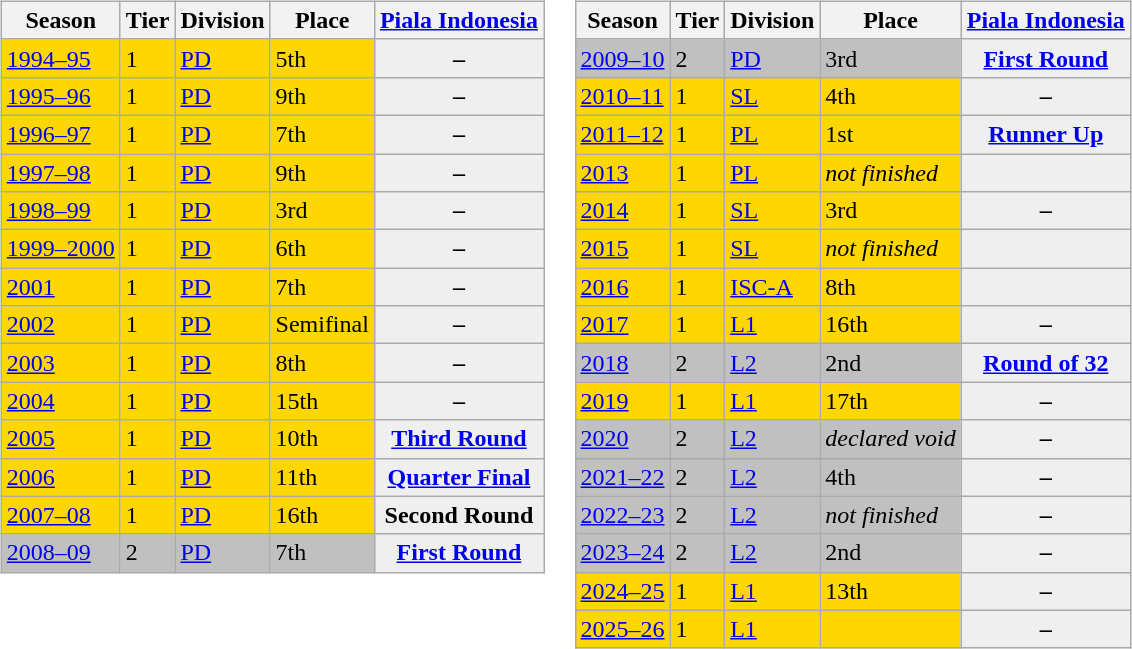<table>
<tr>
<td valign="top" width=0%><br><table class="wikitable">
<tr style="background:#f0f6fa;">
<th>Season</th>
<th>Tier</th>
<th>Division</th>
<th>Place</th>
<th><a href='#'>Piala Indonesia</a></th>
</tr>
<tr>
<td style="background:gold;"><a href='#'>1994–95</a></td>
<td style="background:gold;">1</td>
<td style="background:gold;"><a href='#'>PD</a></td>
<td style="background:gold;">5th </td>
<th style="background:#efefef;">–</th>
</tr>
<tr>
<td style="background:gold;"><a href='#'>1995–96</a></td>
<td style="background:gold;">1</td>
<td style="background:gold;"><a href='#'>PD</a></td>
<td style="background:gold;">9th </td>
<th style="background:#efefef;">–</th>
</tr>
<tr>
<td style="background:gold;"><a href='#'>1996–97</a></td>
<td style="background:gold;">1</td>
<td style="background:gold;"><a href='#'>PD</a></td>
<td style="background:gold;">7th </td>
<th style="background:#efefef;">–</th>
</tr>
<tr>
<td style="background:gold;"><a href='#'>1997–98</a></td>
<td style="background:gold;">1</td>
<td style="background:gold;"><a href='#'>PD</a></td>
<td style="background:gold;">9th </td>
<th style="background:#efefef;">–</th>
</tr>
<tr>
<td style="background:gold;"><a href='#'>1998–99</a></td>
<td style="background:gold;">1</td>
<td style="background:gold;"><a href='#'>PD</a></td>
<td style="background:gold;">3rd </td>
<th style="background:#efefef;">–</th>
</tr>
<tr>
<td style="background:gold;"><a href='#'>1999–2000</a></td>
<td style="background:gold;">1</td>
<td style="background:gold;"><a href='#'>PD</a></td>
<td style="background:gold;">6th </td>
<th style="background:#efefef;">–</th>
</tr>
<tr>
<td style="background:gold;"><a href='#'>2001</a></td>
<td style="background:gold;">1</td>
<td style="background:gold;"><a href='#'>PD</a></td>
<td style="background:gold;">7th </td>
<th style="background:#efefef;">–</th>
</tr>
<tr>
<td style="background:gold;"><a href='#'>2002</a></td>
<td style="background:gold;">1</td>
<td style="background:gold;"><a href='#'>PD</a></td>
<td style="background:gold;">Semifinal</td>
<th style="background:#efefef;">–</th>
</tr>
<tr>
<td style="background:gold;"><a href='#'>2003</a></td>
<td style="background:gold;">1</td>
<td style="background:gold;"><a href='#'>PD</a></td>
<td style="background:gold;">8th</td>
<th style="background:#efefef;">–</th>
</tr>
<tr>
<td style="background:gold;"><a href='#'>2004</a></td>
<td style="background:gold;">1</td>
<td style="background:gold;"><a href='#'>PD</a></td>
<td style="background:gold;">15th</td>
<th style="background:#efefef;">–</th>
</tr>
<tr>
<td style="background:gold;"><a href='#'>2005</a></td>
<td style="background:gold;">1</td>
<td style="background:gold;"><a href='#'>PD</a></td>
<td style="background:gold;">10th </td>
<th style="background:#efefef;"><a href='#'>Third Round</a></th>
</tr>
<tr>
<td style="background:gold;"><a href='#'>2006</a></td>
<td style="background:gold;">1</td>
<td style="background:gold;"><a href='#'>PD</a></td>
<td style="background:gold;">11th </td>
<th style="background:#efefef;"><a href='#'>Quarter Final</a></th>
</tr>
<tr>
<td style="background:gold;"><a href='#'>2007–08</a></td>
<td style="background:gold;">1</td>
<td style="background:gold;"><a href='#'>PD</a></td>
<td style="background:gold;">16th </td>
<th style="background:#efefef;">Second Round</th>
</tr>
<tr>
<td style="background:silver;"><a href='#'>2008–09</a></td>
<td style="background:silver;">2</td>
<td style="background:silver;"><a href='#'>PD</a></td>
<td style="background:silver;">7th </td>
<th style="background:#efefef;"><a href='#'>First Round</a></th>
</tr>
</table>
</td>
<td valign="top" width=0%><br><table class="wikitable">
<tr style="background:#f0f6fa;">
<th>Season</th>
<th>Tier</th>
<th>Division</th>
<th>Place</th>
<th><a href='#'>Piala Indonesia</a></th>
</tr>
<tr>
<td style="background:silver;"><a href='#'>2009–10</a></td>
<td style="background:silver;">2</td>
<td style="background:silver;"><a href='#'>PD</a></td>
<td style="background:silver;">3rd</td>
<th style="background:#efefef;"><a href='#'>First Round</a></th>
</tr>
<tr>
<td style="background:gold;"><a href='#'>2010–11</a></td>
<td style="background:gold;">1</td>
<td style="background:gold;"><a href='#'>SL</a></td>
<td style="background:gold;">4th</td>
<th style="background:#efefef;">–</th>
</tr>
<tr>
<td style="background:gold;"><a href='#'>2011–12</a></td>
<td style="background:gold;">1</td>
<td style="background:gold;"><a href='#'>PL</a></td>
<td style="background:gold;">1st</td>
<th style="background:#efefef;"><a href='#'>Runner Up</a></th>
</tr>
<tr>
<td style="background:gold;"><a href='#'>2013</a></td>
<td style="background:gold;">1</td>
<td style="background:gold;"><a href='#'>PL</a></td>
<td style="background:gold;"><em>not finished</em></td>
<th style="background:#efefef;"></th>
</tr>
<tr>
<td style="background:gold;"><a href='#'>2014</a></td>
<td style="background:gold;">1</td>
<td style="background:gold;"><a href='#'>SL</a></td>
<td style="background:gold;">3rd </td>
<th style="background:#efefef;">–</th>
</tr>
<tr>
<td style="background:gold;"><a href='#'>2015</a></td>
<td style="background:gold;">1</td>
<td style="background:gold;"><a href='#'>SL</a></td>
<td style="background:gold;"><em>not finished</em></td>
<th style="background:#efefef;"></th>
</tr>
<tr>
<td style="background:gold;"><a href='#'>2016</a></td>
<td style="background:gold;">1</td>
<td style="background:gold;"><a href='#'>ISC-A</a></td>
<td style="background:gold;">8th</td>
<th style="background:#efefef;"></th>
</tr>
<tr>
<td style="background:gold;"><a href='#'>2017</a></td>
<td style="background:gold;">1</td>
<td style="background:gold;"><a href='#'>L1</a></td>
<td style="background:gold;">16th</td>
<th style="background:#efefef;">–</th>
</tr>
<tr>
<td style="background:silver;"><a href='#'>2018</a></td>
<td style="background:silver;">2</td>
<td style="background:silver;"><a href='#'>L2</a></td>
<td style="background:silver;">2nd</td>
<th style="background:#efefef;"><a href='#'>Round of 32</a></th>
</tr>
<tr>
<td style="background:gold;"><a href='#'>2019</a></td>
<td style="background:gold;">1</td>
<td style="background:gold;"><a href='#'>L1</a></td>
<td style="background:gold;">17th</td>
<th style="background:#efefef;">–</th>
</tr>
<tr>
<td style="background:silver;"><a href='#'>2020</a></td>
<td style="background:silver;">2</td>
<td style="background:silver;"><a href='#'>L2</a></td>
<td style="background:silver;"><em>declared void</em></td>
<th style="background:#efefef;">–</th>
</tr>
<tr>
<td style="background:silver;"><a href='#'>2021–22</a></td>
<td style="background:silver;">2</td>
<td style="background:silver;"><a href='#'>L2</a></td>
<td style="background:silver;">4th </td>
<th style="background:#efefef;">–</th>
</tr>
<tr>
<td style="background:silver;"><a href='#'>2022–23</a></td>
<td style="background:silver;">2</td>
<td style="background:silver;"><a href='#'>L2</a></td>
<td style="background:silver;"><em>not finished</em></td>
<th style="background:#efefef;">–</th>
</tr>
<tr>
<td style="background:silver;"><a href='#'>2023–24</a></td>
<td style="background:silver;">2</td>
<td style="background:silver;"><a href='#'>L2</a></td>
<td style="background:silver;">2nd</td>
<th style="background:#efefef;">–</th>
</tr>
<tr>
<td style="background:gold;"><a href='#'>2024–25</a></td>
<td style="background:gold;">1</td>
<td style="background:gold;"><a href='#'>L1</a></td>
<td style="background:gold;">13th</td>
<th style="background:#efefef;">–</th>
</tr>
<tr>
<td style="background:gold;"><a href='#'>2025–26</a></td>
<td style="background:gold;">1</td>
<td style="background:gold;"><a href='#'>L1</a></td>
<td style="background:gold;"></td>
<th style="background:#efefef;">–</th>
</tr>
</table>
</td>
</tr>
</table>
